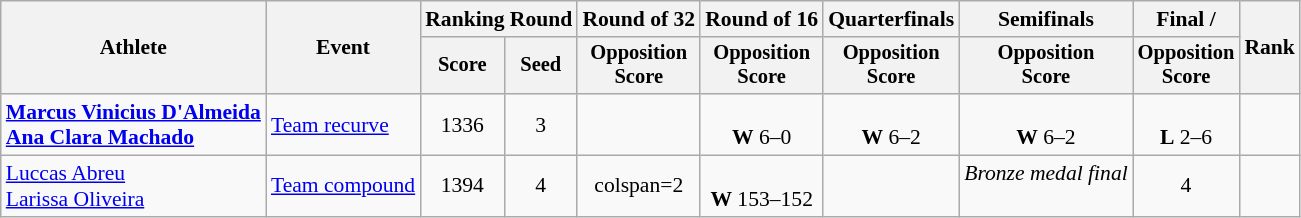<table class="wikitable" style="font-size:90%">
<tr>
<th rowspan="2">Athlete</th>
<th rowspan="2">Event</th>
<th colspan="2">Ranking Round</th>
<th>Round of 32</th>
<th>Round of 16</th>
<th>Quarterfinals</th>
<th>Semifinals</th>
<th>Final / </th>
<th rowspan="2">Rank</th>
</tr>
<tr style="font-size:95%">
<th>Score</th>
<th>Seed</th>
<th>Opposition<br>Score</th>
<th>Opposition<br>Score</th>
<th>Opposition<br>Score</th>
<th>Opposition<br>Score</th>
<th>Opposition<br>Score</th>
</tr>
<tr align=center>
<td align=left><strong><a href='#'>Marcus Vinicius D'Almeida</a></strong><br><strong><a href='#'>Ana Clara Machado</a></strong></td>
<td align=left><a href='#'>Team recurve</a></td>
<td>1336</td>
<td>3</td>
<td></td>
<td><br><strong>W</strong> 6–0</td>
<td><br><strong>W</strong> 6–2</td>
<td><br><strong>W</strong> 6–2</td>
<td><br><strong>L</strong> 2–6</td>
<td></td>
</tr>
<tr align=center>
<td align=left><a href='#'>Luccas Abreu</a><br><a href='#'>Larissa Oliveira</a></td>
<td align=left><a href='#'>Team compound</a></td>
<td>1394</td>
<td>4</td>
<td>colspan=2 </td>
<td><br><strong>W</strong> 153–152</td>
<td><br></td>
<td><em>Bronze medal final</em><br><br></td>
<td>4</td>
</tr>
</table>
